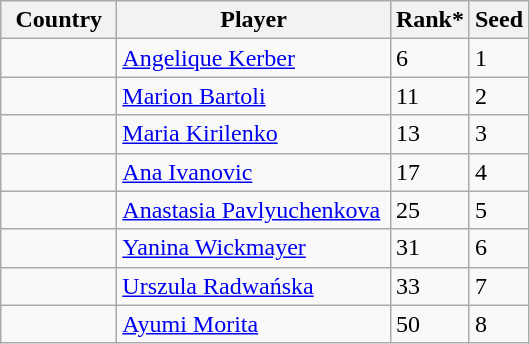<table class="wikitable" border="1">
<tr>
<th width="70">Country</th>
<th width="175">Player</th>
<th>Rank*</th>
<th>Seed</th>
</tr>
<tr>
<td></td>
<td><a href='#'>Angelique Kerber</a></td>
<td>6</td>
<td>1</td>
</tr>
<tr>
<td></td>
<td><a href='#'>Marion Bartoli</a></td>
<td>11</td>
<td>2</td>
</tr>
<tr>
<td></td>
<td><a href='#'>Maria Kirilenko</a></td>
<td>13</td>
<td>3</td>
</tr>
<tr>
<td></td>
<td><a href='#'>Ana Ivanovic</a></td>
<td>17</td>
<td>4</td>
</tr>
<tr>
<td></td>
<td><a href='#'>Anastasia Pavlyuchenkova</a></td>
<td>25</td>
<td>5</td>
</tr>
<tr>
<td></td>
<td><a href='#'>Yanina Wickmayer</a></td>
<td>31</td>
<td>6</td>
</tr>
<tr>
<td></td>
<td><a href='#'>Urszula Radwańska</a></td>
<td>33</td>
<td>7</td>
</tr>
<tr>
<td></td>
<td><a href='#'>Ayumi Morita</a></td>
<td>50</td>
<td>8</td>
</tr>
</table>
